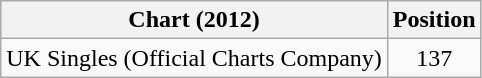<table class="wikitable">
<tr>
<th>Chart (2012)</th>
<th>Position</th>
</tr>
<tr>
<td>UK Singles (Official Charts Company)</td>
<td style="text-align:center">137</td>
</tr>
</table>
